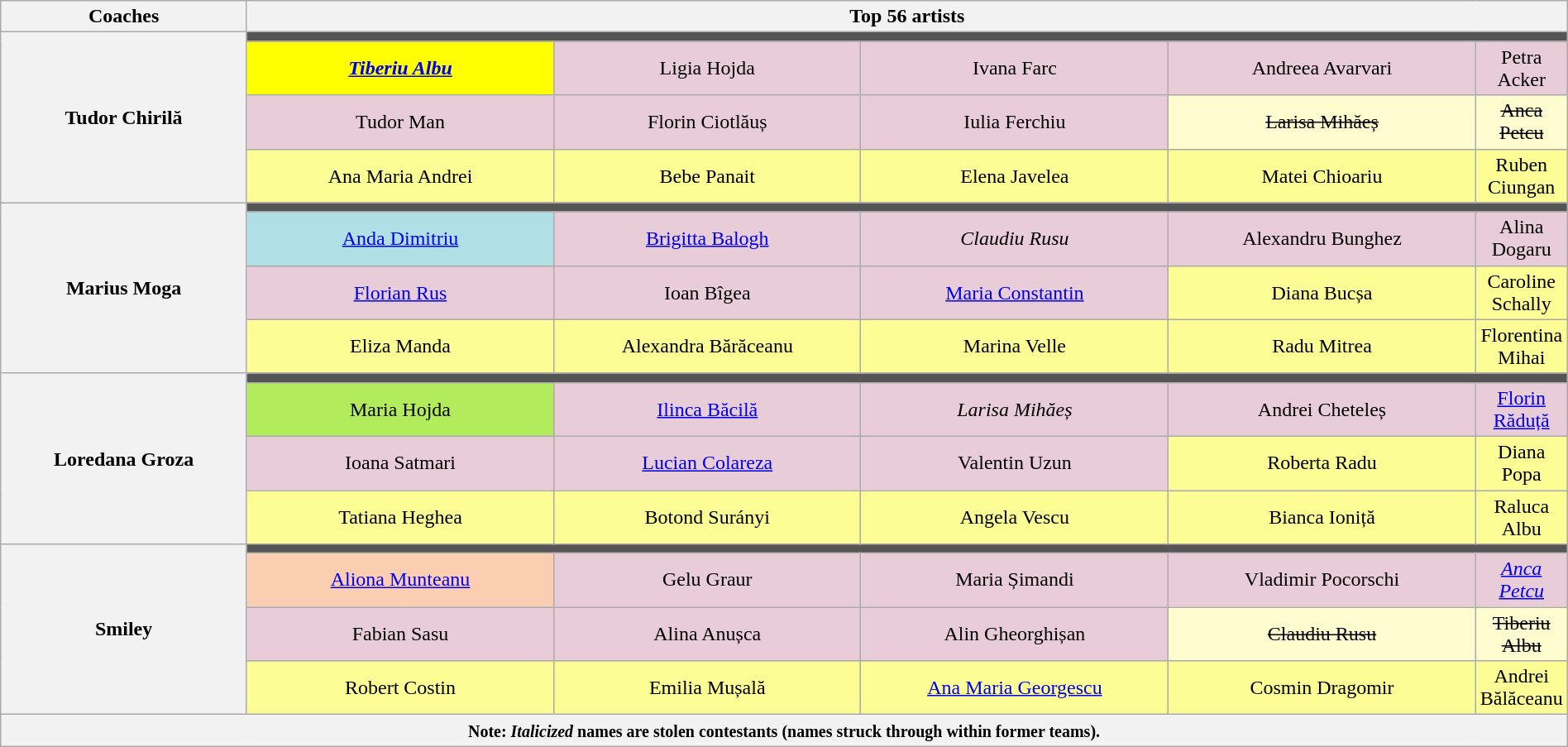<table class="wikitable" style="text-align:center; width:100%;">
<tr>
<th scope="col" style="width:16%;">Coaches</th>
<th scope="col" style="width:84%;" colspan="10">Top 56 artists</th>
</tr>
<tr>
<th rowspan="4">Tudor Chirilă</th>
<td colspan="5" style="background:#555"></td>
</tr>
<tr>
<td width="20%" style="background:;" width="14%" bgcolor="yellow"><strong><em><a href='#'>Tiberiu Albu</a></em></strong></td>
<td width="20%" style="background:;" width="14%" bgcolor="#e8ccd7">Ligia Hojda</td>
<td width="20%" style="background:;" width="14%" bgcolor="#e8ccd7">Ivana Farc</td>
<td width="20%" style="background:;" width="14%" bgcolor="#e8ccd7">Andreea Avarvari</td>
<td width="20%" style="background:;" width="14%" bgcolor="#e8ccd7">Petra Acker</td>
</tr>
<tr>
<td bgcolor="#e8ccd7">Tudor Man</td>
<td bgcolor="#e8ccd7">Florin Ciotlăuș</td>
<td bgcolor="#e8ccd7">Iulia Ferchiu</td>
<td bgcolor="#fffdd0"><s>Larisa Mihăeș</s></td>
<td bgcolor="#fffdd0"><s>Anca Petcu</s></td>
</tr>
<tr>
<td bgcolor="#fdfd96">Ana Maria Andrei</td>
<td bgcolor="#fdfd96">Bebe Panait</td>
<td bgcolor="#fdfd96">Elena Javelea</td>
<td bgcolor="#fdfd96">Matei Chioariu</td>
<td bgcolor="#fdfd96">Ruben Ciungan</td>
</tr>
<tr>
<th rowspan="4">Marius Moga</th>
<td colspan="5" style="background:#555"></td>
</tr>
<tr>
<td bgcolor="#b0e0e6"><a href='#'>Anda Dimitriu</a></td>
<td bgcolor="#e8ccd7"><a href='#'>Brigitta Balogh</a></td>
<td bgcolor="#e8ccd7"><em>Claudiu Rusu</em></td>
<td bgcolor="#e8ccd7">Alexandru Bunghez</td>
<td bgcolor="#e8ccd7">Alina Dogaru</td>
</tr>
<tr>
<td bgcolor="#e8ccd7"><a href='#'>Florian Rus</a></td>
<td bgcolor="#e8ccd7">Ioan Bîgea</td>
<td bgcolor="#e8ccd7"><a href='#'>Maria Constantin</a></td>
<td bgcolor="#fdfd96">Diana Bucșa</td>
<td bgcolor="#fdfd96">Caroline Schally</td>
</tr>
<tr>
<td bgcolor="#fdfd96">Eliza Manda</td>
<td bgcolor="#fdfd96">Alexandra Bărăceanu</td>
<td bgcolor="#fdfd96">Marina Velle</td>
<td bgcolor="#fdfd96">Radu Mitrea</td>
<td bgcolor="#fdfd96">Florentina Mihai</td>
</tr>
<tr>
<th rowspan="4">Loredana Groza</th>
<td colspan="5" style="background:#555"></td>
</tr>
<tr>
<td bgcolor="#b2ec5d">Maria Hojda</td>
<td bgcolor="#e8ccd7"><a href='#'>Ilinca Băcilă</a></td>
<td bgcolor="#e8ccd7"><em>Larisa Mihăeș</em></td>
<td bgcolor="#e8ccd7">Andrei Cheteleș</td>
<td bgcolor="#e8ccd7"><a href='#'>Florin Răduță</a></td>
</tr>
<tr>
<td bgcolor="#e8ccd7">Ioana Satmari</td>
<td bgcolor="#e8ccd7"><a href='#'>Lucian Colareza</a></td>
<td bgcolor="#e8ccd7">Valentin Uzun</td>
<td bgcolor="#fdfd96">Roberta Radu</td>
<td bgcolor="#fdfd96">Diana Popa</td>
</tr>
<tr>
<td bgcolor="#fdfd96">Tatiana Heghea</td>
<td bgcolor="#fdfd96">Botond Surányi</td>
<td bgcolor="#fdfd96">Angela Vescu</td>
<td bgcolor="#fdfd96">Bianca Ioniță</td>
<td bgcolor="#fdfd96">Raluca Albu</td>
</tr>
<tr>
<th rowspan="4">Smiley</th>
<td colspan="5" style="background:#555"></td>
</tr>
<tr>
<td bgcolor="#fbceb1"><a href='#'>Aliona Munteanu</a></td>
<td bgcolor="#e8ccd7">Gelu Graur</td>
<td bgcolor="#e8ccd7">Maria Șimandi</td>
<td bgcolor="#e8ccd7">Vladimir Pocorschi</td>
<td bgcolor="#e8ccd7"><em><a href='#'>Anca Petcu</a></em></td>
</tr>
<tr>
<td bgcolor="#e8ccd7">Fabian Sasu</td>
<td bgcolor="#e8ccd7">Alina Anușca</td>
<td bgcolor="#e8ccd7">Alin Gheorghișan</td>
<td bgcolor="#fffdd0"><s>Claudiu Rusu</s></td>
<td bgcolor="#fffdd0"><s>Tiberiu Albu</s></td>
</tr>
<tr>
<td bgcolor="#fdfd96">Robert Costin</td>
<td bgcolor="#fdfd96">Emilia Mușală</td>
<td bgcolor="#fdfd96"><a href='#'>Ana Maria Georgescu</a></td>
<td bgcolor="#fdfd96">Cosmin Dragomir</td>
<td bgcolor="#fdfd96">Andrei Bălăceanu</td>
</tr>
<tr>
<th colspan="6"><small>Note: <em>Italicized</em> names are stolen contestants (names struck through within former teams).</small></th>
</tr>
</table>
